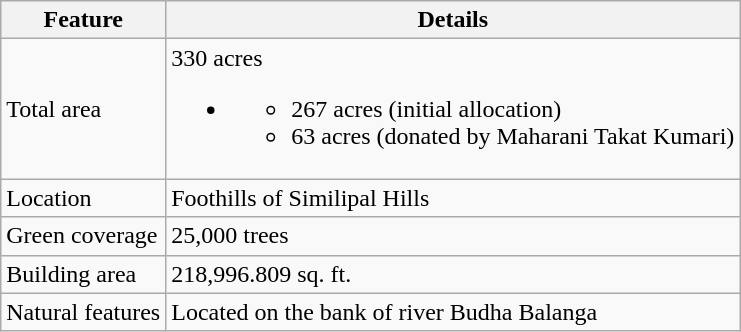<table class="wikitable">
<tr>
<th>Feature</th>
<th>Details</th>
</tr>
<tr>
<td>Total area</td>
<td>330 acres<br><ul><li><ul><li>267 acres (initial allocation)</li><li>63 acres (donated by Maharani Takat Kumari)</li></ul></li></ul></td>
</tr>
<tr>
<td>Location</td>
<td>Foothills of Similipal Hills</td>
</tr>
<tr>
<td>Green coverage</td>
<td>25,000 trees</td>
</tr>
<tr>
<td>Building area</td>
<td>218,996.809 sq. ft.</td>
</tr>
<tr>
<td>Natural features</td>
<td>Located on the bank of river Budha Balanga</td>
</tr>
</table>
